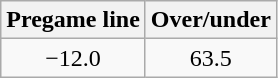<table class="wikitable" style="margin-left: auto; margin-right: auto; border: none; display: inline-table;">
<tr style="text-align:center">
<th style=>Pregame line</th>
<th style=>Over/under</th>
</tr>
<tr style="text-align:center">
<td>−12.0</td>
<td>63.5</td>
</tr>
</table>
